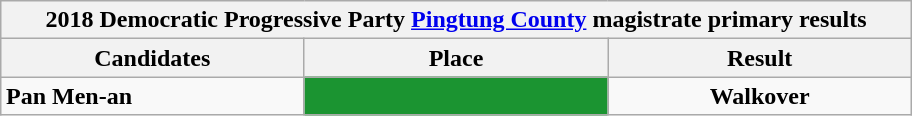<table class="wikitable collapsible" style="margin:1em auto;">
<tr>
<th colspan="5" width=600>2018 Democratic Progressive Party <a href='#'>Pingtung County</a> magistrate primary results</th>
</tr>
<tr>
<th width=80>Candidates</th>
<th width=80>Place</th>
<th width=80>Result</th>
</tr>
<tr>
<td><strong>Pan Men-an</strong></td>
<td style="background: #1B9431; text-align:center"><strong></strong></td>
<td style="text-align:center"><strong>Walkover</strong></td>
</tr>
</table>
